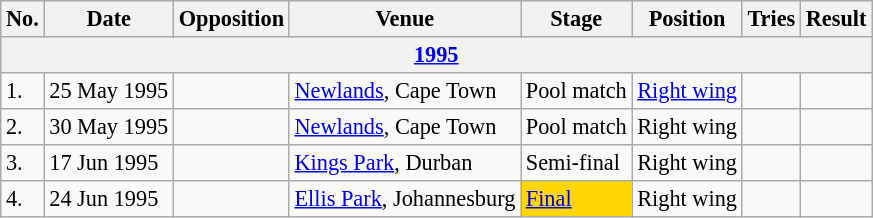<table class="wikitable unsortable" style="font-size:93%">
<tr>
<th>No.</th>
<th>Date</th>
<th>Opposition</th>
<th>Venue</th>
<th>Stage</th>
<th>Position</th>
<th>Tries</th>
<th>Result</th>
</tr>
<tr>
<th colspan=8><a href='#'>1995</a></th>
</tr>
<tr>
<td>1.</td>
<td>25 May 1995</td>
<td></td>
<td><a href='#'>Newlands</a>, Cape Town</td>
<td>Pool match</td>
<td><a href='#'>Right wing</a></td>
<td></td>
<td></td>
</tr>
<tr right>
<td>2.</td>
<td>30 May 1995</td>
<td></td>
<td><a href='#'>Newlands</a>, Cape Town</td>
<td>Pool match</td>
<td>Right wing</td>
<td></td>
<td></td>
</tr>
<tr>
<td>3.</td>
<td>17 Jun 1995</td>
<td></td>
<td><a href='#'>Kings Park</a>, Durban</td>
<td>Semi-final</td>
<td>Right wing</td>
<td></td>
<td></td>
</tr>
<tr>
<td>4.</td>
<td>24 Jun 1995</td>
<td></td>
<td><a href='#'>Ellis Park</a>, Johannesburg</td>
<td bgcolor=gold><a href='#'>Final</a></td>
<td>Right wing</td>
<td></td>
<td></td>
</tr>
</table>
